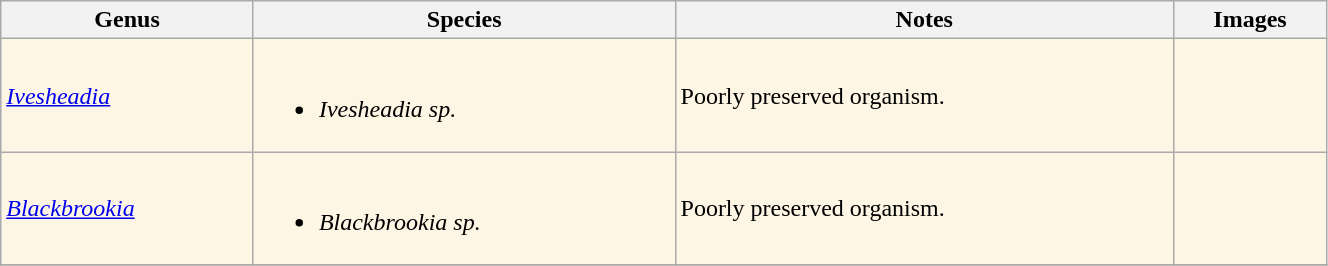<table class="wikitable" style="width:70%;">
<tr>
<th>Genus</th>
<th>Species</th>
<th>Notes</th>
<th>Images</th>
</tr>
<tr>
<td style="background:#FEF6E4;"><em><a href='#'>Ivesheadia</a></em></td>
<td style="background:#FEF6E4;"><br><ul><li><em>Ivesheadia sp.</em></li></ul></td>
<td style="background:#FEF6E4;">Poorly preserved organism.</td>
<td style="background:#FEF6E4;"></td>
</tr>
<tr>
<td style="background:#FEF6E4;"><em><a href='#'>Blackbrookia</a></em></td>
<td style="background:#FEF6E4;"><br><ul><li><em>Blackbrookia sp.</em></li></ul></td>
<td style="background:#FEF6E4;">Poorly preserved organism.</td>
<td style="background:#FEF6E4;"></td>
</tr>
<tr>
</tr>
</table>
